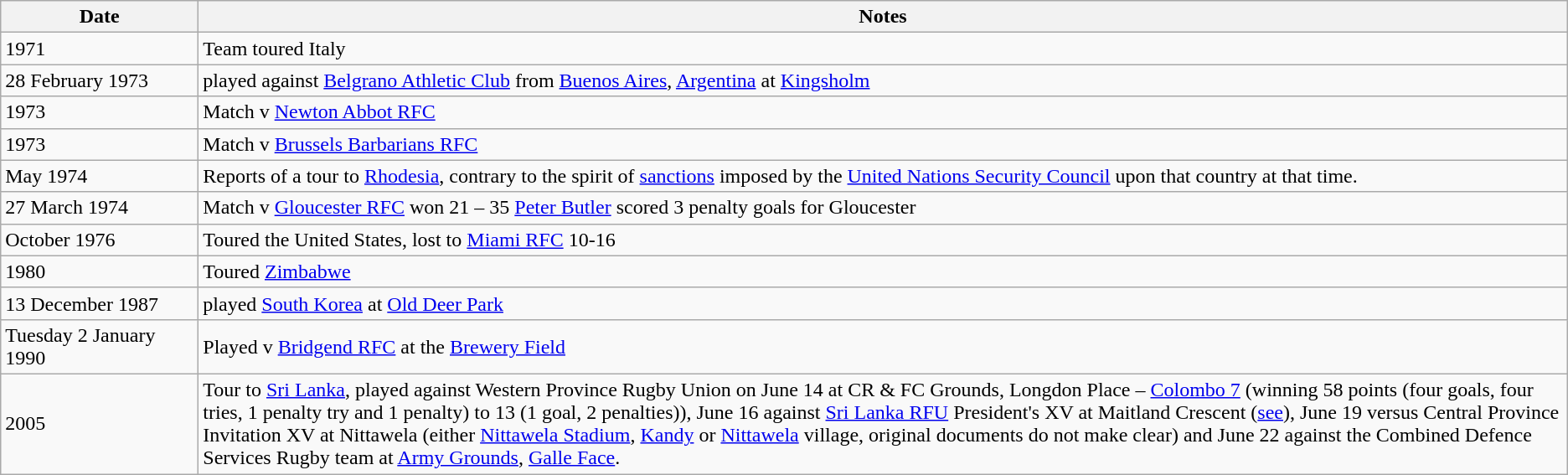<table class="wikitable">
<tr>
<th>Date</th>
<th>Notes</th>
</tr>
<tr>
<td style="width: 150px;">1971</td>
<td>Team toured Italy</td>
</tr>
<tr>
<td>28 February 1973</td>
<td>played against <a href='#'>Belgrano Athletic Club</a> from <a href='#'>Buenos Aires</a>, <a href='#'>Argentina</a> at <a href='#'>Kingsholm</a></td>
</tr>
<tr>
<td>1973</td>
<td>Match v <a href='#'>Newton Abbot RFC</a></td>
</tr>
<tr>
<td>1973</td>
<td>Match v <a href='#'>Brussels Barbarians RFC</a></td>
</tr>
<tr>
<td>May 1974</td>
<td>Reports of a tour to <a href='#'>Rhodesia</a>, contrary to the spirit of <a href='#'>sanctions</a> imposed by the <a href='#'>United Nations Security Council</a> upon that country at that time.</td>
</tr>
<tr>
<td>27 March 1974</td>
<td>Match v <a href='#'>Gloucester RFC</a> won 21 – 35 <a href='#'>Peter Butler</a> scored 3 penalty goals for Gloucester</td>
</tr>
<tr>
<td>October 1976</td>
<td>Toured the United States, lost to <a href='#'>Miami RFC</a> 10-16</td>
</tr>
<tr>
<td>1980</td>
<td>Toured <a href='#'>Zimbabwe</a></td>
</tr>
<tr>
<td>13 December 1987</td>
<td>played <a href='#'>South Korea</a> at <a href='#'>Old Deer Park</a></td>
</tr>
<tr>
<td>Tuesday 2 January 1990</td>
<td>Played v <a href='#'>Bridgend RFC</a> at the <a href='#'>Brewery Field</a></td>
</tr>
<tr>
<td>2005</td>
<td>Tour to <a href='#'>Sri Lanka</a>, played against Western Province Rugby Union on June 14 at CR & FC Grounds, Longdon Place – <a href='#'>Colombo 7</a> (winning 58 points (four goals, four tries, 1 penalty try and 1 penalty) to 13 (1 goal, 2 penalties)), June 16 against <a href='#'>Sri Lanka RFU</a> President's XV at Maitland Crescent (<a href='#'>see</a>), June 19 versus Central Province Invitation XV at Nittawela (either <a href='#'>Nittawela Stadium</a>, <a href='#'>Kandy</a> or <a href='#'>Nittawela</a> village, original documents do not make clear) and June 22 against the Combined Defence Services Rugby team at <a href='#'>Army Grounds</a>, <a href='#'>Galle Face</a>.</td>
</tr>
</table>
